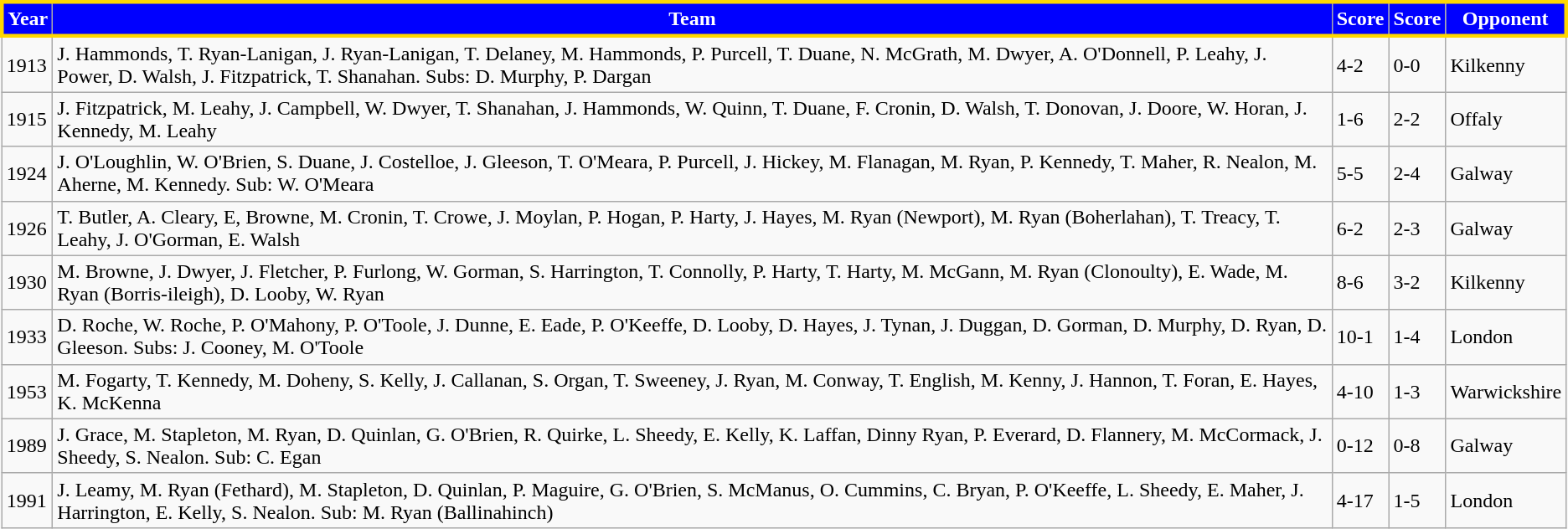<table class="wikitable">
<tr style="text-align:center;background:blue; color:white; border:3px solid gold">
<td><strong>Year</strong></td>
<td><strong>Team</strong></td>
<td><strong>Score</strong></td>
<td><strong>Score</strong></td>
<td><strong>Opponent</strong></td>
</tr>
<tr>
<td>1913</td>
<td>J. Hammonds, T. Ryan-Lanigan, J. Ryan-Lanigan, T. Delaney, M. Hammonds, P. Purcell, T. Duane, N. McGrath, M. Dwyer, A. O'Donnell, P. Leahy, J. Power, D. Walsh, J. Fitzpatrick, T. Shanahan. Subs: D. Murphy, P. Dargan</td>
<td>4-2</td>
<td>0-0</td>
<td>Kilkenny</td>
</tr>
<tr>
<td>1915</td>
<td>J. Fitzpatrick, M. Leahy, J. Campbell, W. Dwyer, T. Shanahan, J. Hammonds, W. Quinn, T. Duane, F. Cronin, D. Walsh, T. Donovan, J. Doore, W. Horan, J. Kennedy, M. Leahy</td>
<td>1-6</td>
<td>2-2</td>
<td>Offaly</td>
</tr>
<tr>
<td>1924</td>
<td>J. O'Loughlin, W. O'Brien, S. Duane, J. Costelloe, J. Gleeson, T. O'Meara, P. Purcell, J. Hickey, M. Flanagan, M. Ryan, P. Kennedy, T. Maher, R. Nealon, M. Aherne, M. Kennedy. Sub: W. O'Meara</td>
<td>5-5</td>
<td>2-4</td>
<td>Galway</td>
</tr>
<tr>
<td>1926</td>
<td>T. Butler, A. Cleary, E, Browne, M. Cronin, T. Crowe, J. Moylan, P. Hogan, P. Harty, J. Hayes, M. Ryan (Newport), M. Ryan (Boherlahan), T. Treacy, T. Leahy, J. O'Gorman, E. Walsh</td>
<td>6-2</td>
<td>2-3</td>
<td>Galway</td>
</tr>
<tr>
<td>1930</td>
<td>M. Browne, J. Dwyer, J. Fletcher, P. Furlong, W. Gorman, S. Harrington, T. Connolly, P. Harty, T. Harty, M. McGann, M. Ryan (Clonoulty), E. Wade, M. Ryan (Borris-ileigh), D. Looby, W. Ryan</td>
<td>8-6</td>
<td>3-2</td>
<td>Kilkenny</td>
</tr>
<tr>
<td>1933</td>
<td>D. Roche, W. Roche, P. O'Mahony, P. O'Toole, J. Dunne, E. Eade, P. O'Keeffe, D. Looby, D. Hayes, J. Tynan, J. Duggan, D. Gorman, D. Murphy, D. Ryan, D. Gleeson. Subs: J. Cooney, M. O'Toole</td>
<td>10-1</td>
<td>1-4</td>
<td>London</td>
</tr>
<tr>
<td>1953</td>
<td>M. Fogarty, T. Kennedy, M. Doheny, S. Kelly, J. Callanan, S. Organ, T. Sweeney, J. Ryan, M. Conway, T. English, M. Kenny, J. Hannon, T. Foran, E. Hayes, K. McKenna</td>
<td>4-10</td>
<td>1-3</td>
<td>Warwickshire</td>
</tr>
<tr>
<td>1989</td>
<td>J. Grace, M. Stapleton, M. Ryan, D. Quinlan, G. O'Brien, R. Quirke, L. Sheedy, E. Kelly, K. Laffan, Dinny Ryan, P. Everard, D. Flannery, M. McCormack, J. Sheedy, S. Nealon. Sub: C. Egan</td>
<td>0-12</td>
<td>0-8</td>
<td>Galway</td>
</tr>
<tr>
<td>1991</td>
<td>J. Leamy, M. Ryan (Fethard), M. Stapleton, D. Quinlan, P. Maguire, G. O'Brien, S. McManus, O. Cummins, C. Bryan, P. O'Keeffe, L. Sheedy, E. Maher, J. Harrington, E. Kelly, S. Nealon. Sub: M. Ryan (Ballinahinch)</td>
<td>4-17</td>
<td>1-5</td>
<td>London</td>
</tr>
</table>
